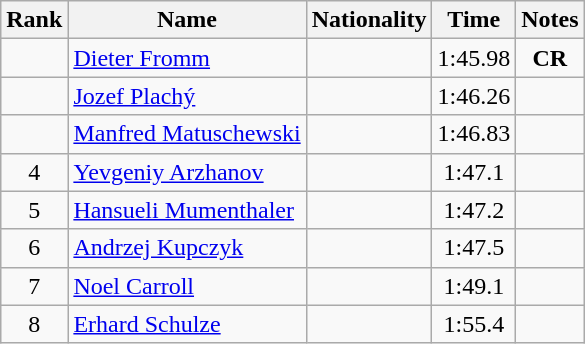<table class="wikitable sortable" style="text-align:center">
<tr>
<th>Rank</th>
<th>Name</th>
<th>Nationality</th>
<th>Time</th>
<th>Notes</th>
</tr>
<tr>
<td></td>
<td align=left><a href='#'>Dieter Fromm</a></td>
<td align=left></td>
<td>1:45.98</td>
<td><strong>CR</strong></td>
</tr>
<tr>
<td></td>
<td align=left><a href='#'>Jozef Plachý</a></td>
<td align=left></td>
<td>1:46.26</td>
<td></td>
</tr>
<tr>
<td></td>
<td align=left><a href='#'>Manfred Matuschewski</a></td>
<td align=left></td>
<td>1:46.83</td>
<td></td>
</tr>
<tr>
<td>4</td>
<td align=left><a href='#'>Yevgeniy Arzhanov</a></td>
<td align=left></td>
<td>1:47.1</td>
<td></td>
</tr>
<tr>
<td>5</td>
<td align=left><a href='#'>Hansueli Mumenthaler</a></td>
<td align=left></td>
<td>1:47.2</td>
<td></td>
</tr>
<tr>
<td>6</td>
<td align=left><a href='#'>Andrzej Kupczyk</a></td>
<td align=left></td>
<td>1:47.5</td>
<td></td>
</tr>
<tr>
<td>7</td>
<td align=left><a href='#'>Noel Carroll</a></td>
<td align=left></td>
<td>1:49.1</td>
<td></td>
</tr>
<tr>
<td>8</td>
<td align=left><a href='#'>Erhard Schulze</a></td>
<td align=left></td>
<td>1:55.4</td>
<td></td>
</tr>
</table>
